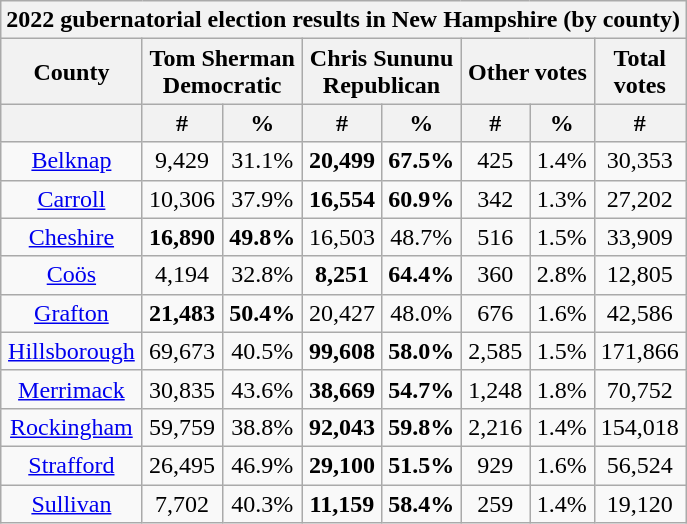<table class="wikitable sortable">
<tr>
<th colspan="8">2022 gubernatorial election results in New Hampshire (by county) </th>
</tr>
<tr>
<th colspan="1" style="text-align:center;">County</th>
<th colspan="2" style="text-align:center;">Tom Sherman<br>Democratic</th>
<th colspan="2" style="text-align:center;">Chris Sununu<br>Republican</th>
<th colspan="2" style="text-align:center;">Other votes</th>
<th colspan="1" style="text-align:center;">Total<br>votes</th>
</tr>
<tr>
<th colspan="1" style="text-align: center;"></th>
<th colspan="1" style="text-align: center;">#</th>
<th colspan="1" style="text-align: center;">%</th>
<th colspan="1" style="text-align: center;">#</th>
<th colspan="1" style="text-align: center;">%</th>
<th colspan="1" style="text-align: center;">#</th>
<th colspan="1" style="text-align: center;">%</th>
<th colspan="1" style="text-align: center;">#</th>
</tr>
<tr>
<td align="center" ><a href='#'>Belknap</a></td>
<td align="center">9,429</td>
<td align="center">31.1%</td>
<td align="center"><strong>20,499</strong></td>
<td align="center"><strong>67.5%</strong></td>
<td align="center">425</td>
<td align="center">1.4%</td>
<td align="center">30,353</td>
</tr>
<tr>
<td align="center" ><a href='#'>Carroll</a></td>
<td align="center">10,306</td>
<td align="center">37.9%</td>
<td align="center"><strong>16,554</strong></td>
<td align="center"><strong>60.9%</strong></td>
<td align="center">342</td>
<td align="center">1.3%</td>
<td align="center">27,202</td>
</tr>
<tr>
<td align="center" ><a href='#'>Cheshire</a></td>
<td align="center"><strong>16,890</strong></td>
<td align="center"><strong>49.8%</strong></td>
<td align="center">16,503</td>
<td align="center">48.7%</td>
<td align="center">516</td>
<td align="center">1.5%</td>
<td align="center">33,909</td>
</tr>
<tr>
<td align="center" ><a href='#'>Coös</a></td>
<td align="center">4,194</td>
<td align="center">32.8%</td>
<td align="center"><strong>8,251</strong></td>
<td align="center"><strong>64.4%</strong></td>
<td align="center">360</td>
<td align="center">2.8%</td>
<td align="center">12,805</td>
</tr>
<tr>
<td align="center" ><a href='#'>Grafton</a></td>
<td align="center"><strong>21,483</strong></td>
<td align="center"><strong>50.4%</strong></td>
<td align="center">20,427</td>
<td align="center">48.0%</td>
<td align="center">676</td>
<td align="center">1.6%</td>
<td align="center">42,586</td>
</tr>
<tr>
<td align="center" ><a href='#'>Hillsborough</a></td>
<td align="center">69,673</td>
<td align="center">40.5%</td>
<td align="center"><strong>99,608</strong></td>
<td align="center"><strong>58.0%</strong></td>
<td align="center">2,585</td>
<td align="center">1.5%</td>
<td align="center">171,866</td>
</tr>
<tr>
<td align="center" ><a href='#'>Merrimack</a></td>
<td align="center">30,835</td>
<td align="center">43.6%</td>
<td align="center"><strong>38,669</strong></td>
<td align="center"><strong>54.7%</strong></td>
<td align="center">1,248</td>
<td align="center">1.8%</td>
<td align="center">70,752</td>
</tr>
<tr>
<td align="center" ><a href='#'>Rockingham</a></td>
<td align="center">59,759</td>
<td align="center">38.8%</td>
<td align="center"><strong>92,043</strong></td>
<td align="center"><strong>59.8%</strong></td>
<td align="center">2,216</td>
<td align="center">1.4%</td>
<td align="center">154,018</td>
</tr>
<tr>
<td align="center" ><a href='#'>Strafford</a></td>
<td align="center">26,495</td>
<td align="center">46.9%</td>
<td align="center"><strong>29,100</strong></td>
<td align="center"><strong>51.5%</strong></td>
<td align="center">929</td>
<td align="center">1.6%</td>
<td align="center">56,524</td>
</tr>
<tr>
<td align="center" ><a href='#'>Sullivan</a></td>
<td align="center">7,702</td>
<td align="center">40.3%</td>
<td align="center"><strong>11,159</strong></td>
<td align="center"><strong>58.4%</strong></td>
<td align="center">259</td>
<td align="center">1.4%</td>
<td align="center">19,120</td>
</tr>
</table>
